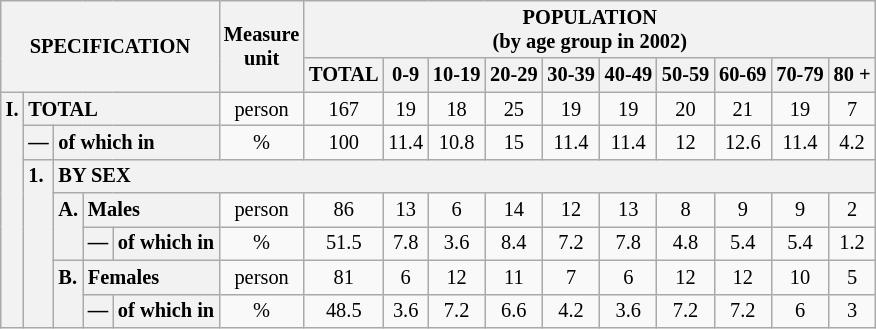<table class="wikitable" style="font-size:85%; text-align:center">
<tr>
<th rowspan="2" colspan="5">SPECIFICATION</th>
<th rowspan="2">Measure<br> unit</th>
<th colspan="10" rowspan="1">POPULATION<br> (by age group in 2002)</th>
</tr>
<tr>
<th>TOTAL</th>
<th>0-9</th>
<th>10-19</th>
<th>20-29</th>
<th>30-39</th>
<th>40-49</th>
<th>50-59</th>
<th>60-69</th>
<th>70-79</th>
<th>80 +</th>
</tr>
<tr>
<th style="text-align:left" valign="top" rowspan="7">I.</th>
<th style="text-align:left" colspan="4">TOTAL</th>
<td>person</td>
<td>167</td>
<td>19</td>
<td>18</td>
<td>25</td>
<td>19</td>
<td>19</td>
<td>20</td>
<td>21</td>
<td>19</td>
<td>7</td>
</tr>
<tr>
<th style="text-align:left" valign="top">—</th>
<th style="text-align:left" colspan="3">of which in</th>
<td>%</td>
<td>100</td>
<td>11.4</td>
<td>10.8</td>
<td>15</td>
<td>11.4</td>
<td>11.4</td>
<td>12</td>
<td>12.6</td>
<td>11.4</td>
<td>4.2</td>
</tr>
<tr>
<th style="text-align:left" valign="top" rowspan="5">1.</th>
<th style="text-align:left" colspan="14">BY SEX</th>
</tr>
<tr>
<th style="text-align:left" valign="top" rowspan="2">A.</th>
<th style="text-align:left" colspan="2">Males</th>
<td>person</td>
<td>86</td>
<td>13</td>
<td>6</td>
<td>14</td>
<td>12</td>
<td>13</td>
<td>8</td>
<td>9</td>
<td>9</td>
<td>2</td>
</tr>
<tr>
<th style="text-align:left" valign="top">—</th>
<th style="text-align:left" colspan="1">of which in</th>
<td>%</td>
<td>51.5</td>
<td>7.8</td>
<td>3.6</td>
<td>8.4</td>
<td>7.2</td>
<td>7.8</td>
<td>4.8</td>
<td>5.4</td>
<td>5.4</td>
<td>1.2</td>
</tr>
<tr>
<th style="text-align:left" valign="top" rowspan="2">B.</th>
<th style="text-align:left" colspan="2">Females</th>
<td>person</td>
<td>81</td>
<td>6</td>
<td>12</td>
<td>11</td>
<td>7</td>
<td>6</td>
<td>12</td>
<td>12</td>
<td>10</td>
<td>5</td>
</tr>
<tr>
<th style="text-align:left" valign="top">—</th>
<th style="text-align:left" colspan="1">of which in</th>
<td>%</td>
<td>48.5</td>
<td>3.6</td>
<td>7.2</td>
<td>6.6</td>
<td>4.2</td>
<td>3.6</td>
<td>7.2</td>
<td>7.2</td>
<td>6</td>
<td>3</td>
</tr>
</table>
